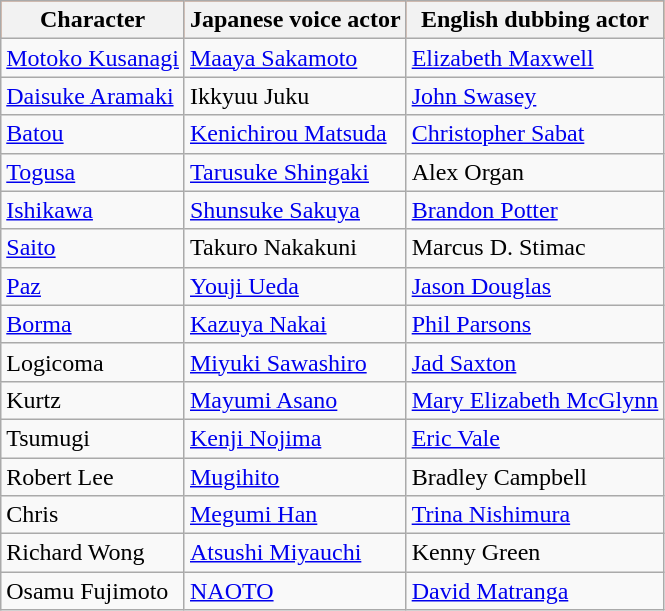<table border="1" style="border-collapse: collapse;" class="wikitable">
<tr style="background-color: rgb(255,85,0);">
<th>Character</th>
<th>Japanese voice actor</th>
<th>English dubbing actor</th>
</tr>
<tr>
<td><a href='#'>Motoko Kusanagi</a></td>
<td><a href='#'>Maaya Sakamoto</a></td>
<td><a href='#'>Elizabeth Maxwell</a></td>
</tr>
<tr>
<td><a href='#'>Daisuke Aramaki</a></td>
<td>Ikkyuu Juku</td>
<td><a href='#'>John Swasey</a></td>
</tr>
<tr>
<td><a href='#'>Batou</a></td>
<td><a href='#'>Kenichirou Matsuda</a></td>
<td><a href='#'>Christopher Sabat</a></td>
</tr>
<tr>
<td><a href='#'>Togusa</a></td>
<td><a href='#'>Tarusuke Shingaki</a></td>
<td>Alex Organ</td>
</tr>
<tr>
<td><a href='#'>Ishikawa</a></td>
<td><a href='#'>Shunsuke Sakuya</a></td>
<td><a href='#'>Brandon Potter</a></td>
</tr>
<tr>
<td><a href='#'>Saito</a></td>
<td>Takuro Nakakuni</td>
<td>Marcus D. Stimac</td>
</tr>
<tr>
<td><a href='#'>Paz</a></td>
<td><a href='#'>Youji Ueda</a></td>
<td><a href='#'>Jason Douglas</a></td>
</tr>
<tr>
<td><a href='#'>Borma</a></td>
<td><a href='#'>Kazuya Nakai</a></td>
<td><a href='#'>Phil Parsons</a></td>
</tr>
<tr>
<td>Logicoma</td>
<td><a href='#'>Miyuki Sawashiro</a></td>
<td><a href='#'>Jad Saxton</a></td>
</tr>
<tr>
<td>Kurtz</td>
<td><a href='#'>Mayumi Asano</a></td>
<td><a href='#'>Mary Elizabeth McGlynn</a></td>
</tr>
<tr>
<td>Tsumugi</td>
<td><a href='#'>Kenji Nojima</a></td>
<td><a href='#'>Eric Vale</a></td>
</tr>
<tr>
<td>Robert Lee</td>
<td><a href='#'>Mugihito</a></td>
<td>Bradley Campbell</td>
</tr>
<tr>
<td>Chris</td>
<td><a href='#'>Megumi Han</a></td>
<td><a href='#'>Trina Nishimura</a></td>
</tr>
<tr>
<td>Richard Wong</td>
<td><a href='#'>Atsushi Miyauchi</a></td>
<td>Kenny Green</td>
</tr>
<tr>
<td>Osamu Fujimoto</td>
<td><a href='#'>NAOTO</a></td>
<td><a href='#'>David Matranga</a></td>
</tr>
</table>
